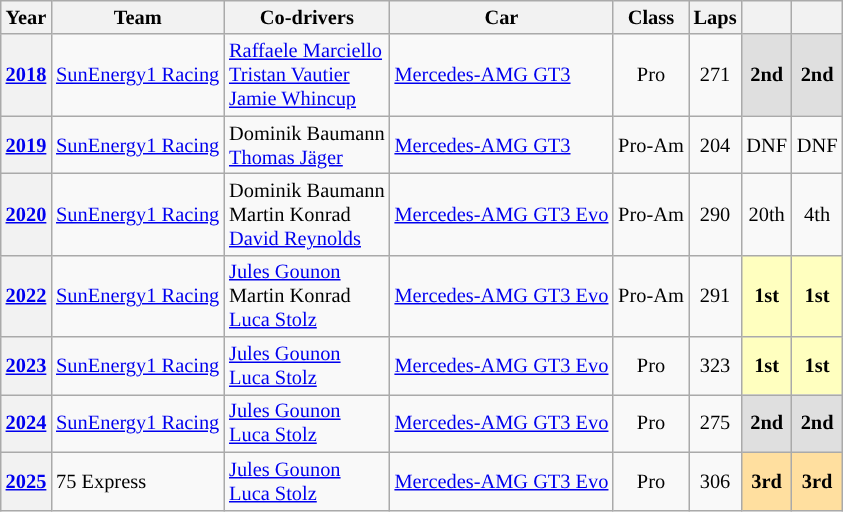<table class="wikitable" style="font-size:85%; text-align:center">
<tr>
<th>Year</th>
<th>Team</th>
<th>Co-drivers</th>
<th>Car</th>
<th>Class</th>
<th>Laps</th>
<th></th>
<th></th>
</tr>
<tr>
<th><a href='#'>2018</a></th>
<td align="left"> <a href='#'>SunEnergy1 Racing</a></td>
<td align="left"> <a href='#'>Raffaele Marciello</a><br> <a href='#'>Tristan Vautier</a><br> <a href='#'>Jamie Whincup</a></td>
<td align="left"><a href='#'>Mercedes-AMG GT3</a></td>
<td>Pro</td>
<td>271</td>
<td style="background:#dfdfdf"><strong>2nd</strong></td>
<td style="background:#dfdfdf"><strong>2nd</strong></td>
</tr>
<tr>
<th><a href='#'>2019</a></th>
<td align="left"> <a href='#'>SunEnergy1 Racing</a></td>
<td align="left"> Dominik Baumann<br> <a href='#'>Thomas Jäger</a></td>
<td align="left"><a href='#'>Mercedes-AMG GT3</a></td>
<td>Pro-Am</td>
<td>204</td>
<td>DNF</td>
<td>DNF</td>
</tr>
<tr>
<th><a href='#'>2020</a></th>
<td align="left"> <a href='#'>SunEnergy1 Racing</a></td>
<td align="left"> Dominik Baumann<br> Martin Konrad<br> <a href='#'>David Reynolds</a></td>
<td align="left"><a href='#'>Mercedes-AMG GT3 Evo</a></td>
<td>Pro-Am</td>
<td>290</td>
<td>20th</td>
<td>4th</td>
</tr>
<tr>
<th><a href='#'>2022</a></th>
<td align="left"> <a href='#'>SunEnergy1 Racing</a></td>
<td align="left"> <a href='#'>Jules Gounon</a><br> Martin Konrad<br> <a href='#'>Luca Stolz</a></td>
<td align="left"><a href='#'>Mercedes-AMG GT3 Evo</a></td>
<td>Pro-Am</td>
<td>291</td>
<td style="background:#ffffbf"><strong>1st</strong></td>
<td style="background:#ffffbf"><strong>1st</strong></td>
</tr>
<tr>
<th><a href='#'>2023</a></th>
<td align="left"> <a href='#'>SunEnergy1 Racing</a></td>
<td align="left"> <a href='#'>Jules Gounon</a><br> <a href='#'>Luca Stolz</a></td>
<td align="left"><a href='#'>Mercedes-AMG GT3 Evo</a></td>
<td>Pro</td>
<td>323</td>
<td style="background:#ffffbf"><strong>1st</strong></td>
<td style="background:#ffffbf"><strong>1st</strong></td>
</tr>
<tr>
<th><a href='#'>2024</a></th>
<td align="left"> <a href='#'>SunEnergy1 Racing</a></td>
<td align="left"> <a href='#'>Jules Gounon</a><br> <a href='#'>Luca Stolz</a></td>
<td align="left"><a href='#'>Mercedes-AMG GT3 Evo</a></td>
<td>Pro</td>
<td>275</td>
<td style="background:#dfdfdf"><strong>2nd</strong></td>
<td style="background:#dfdfdf"><strong>2nd</strong></td>
</tr>
<tr>
<th><a href='#'>2025</a></th>
<td style="text-align:left;"> 75 Express</td>
<td style="text-align:left;"> <a href='#'>Jules Gounon</a><br> <a href='#'>Luca Stolz</a></td>
<td style="text-align:left;"><a href='#'>Mercedes-AMG GT3 Evo</a></td>
<td>Pro</td>
<td>306</td>
<td style="background:#FFDF9F;"><strong>3rd</strong></td>
<td style="background:#FFDF9F;"><strong>3rd</strong></td>
</tr>
</table>
